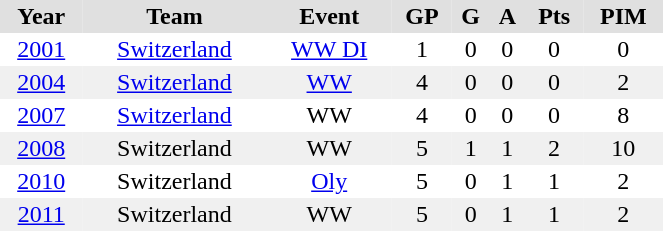<table BORDER="0" CELLPADDING="2" CELLSPACING="0" width="35%">
<tr ALIGN="center" bgcolor="#e0e0e0">
<th>Year</th>
<th>Team</th>
<th>Event</th>
<th>GP</th>
<th>G</th>
<th>A</th>
<th>Pts</th>
<th>PIM</th>
</tr>
<tr ALIGN="center">
<td><a href='#'>2001</a></td>
<td><a href='#'>Switzerland</a></td>
<td><a href='#'>WW DI</a></td>
<td>1</td>
<td>0</td>
<td>0</td>
<td>0</td>
<td>0</td>
</tr>
<tr ALIGN="center" bgcolor="#f0f0f0">
<td><a href='#'>2004</a></td>
<td><a href='#'>Switzerland</a></td>
<td><a href='#'>WW</a></td>
<td>4</td>
<td>0</td>
<td>0</td>
<td>0</td>
<td>2</td>
</tr>
<tr ALIGN="center">
<td><a href='#'>2007</a></td>
<td><a href='#'>Switzerland</a></td>
<td>WW</td>
<td>4</td>
<td>0</td>
<td>0</td>
<td>0</td>
<td>8</td>
</tr>
<tr ALIGN="center" bgcolor="#f0f0f0">
<td><a href='#'>2008</a></td>
<td>Switzerland</td>
<td>WW</td>
<td>5</td>
<td>1</td>
<td>1</td>
<td>2</td>
<td>10</td>
</tr>
<tr ALIGN="center">
<td><a href='#'>2010</a></td>
<td>Switzerland</td>
<td><a href='#'>Oly</a></td>
<td>5</td>
<td>0</td>
<td>1</td>
<td>1</td>
<td>2</td>
</tr>
<tr ALIGN="center" bgcolor="#f0f0f0">
<td><a href='#'>2011</a></td>
<td>Switzerland</td>
<td>WW</td>
<td>5</td>
<td>0</td>
<td>1</td>
<td>1</td>
<td>2</td>
</tr>
</table>
